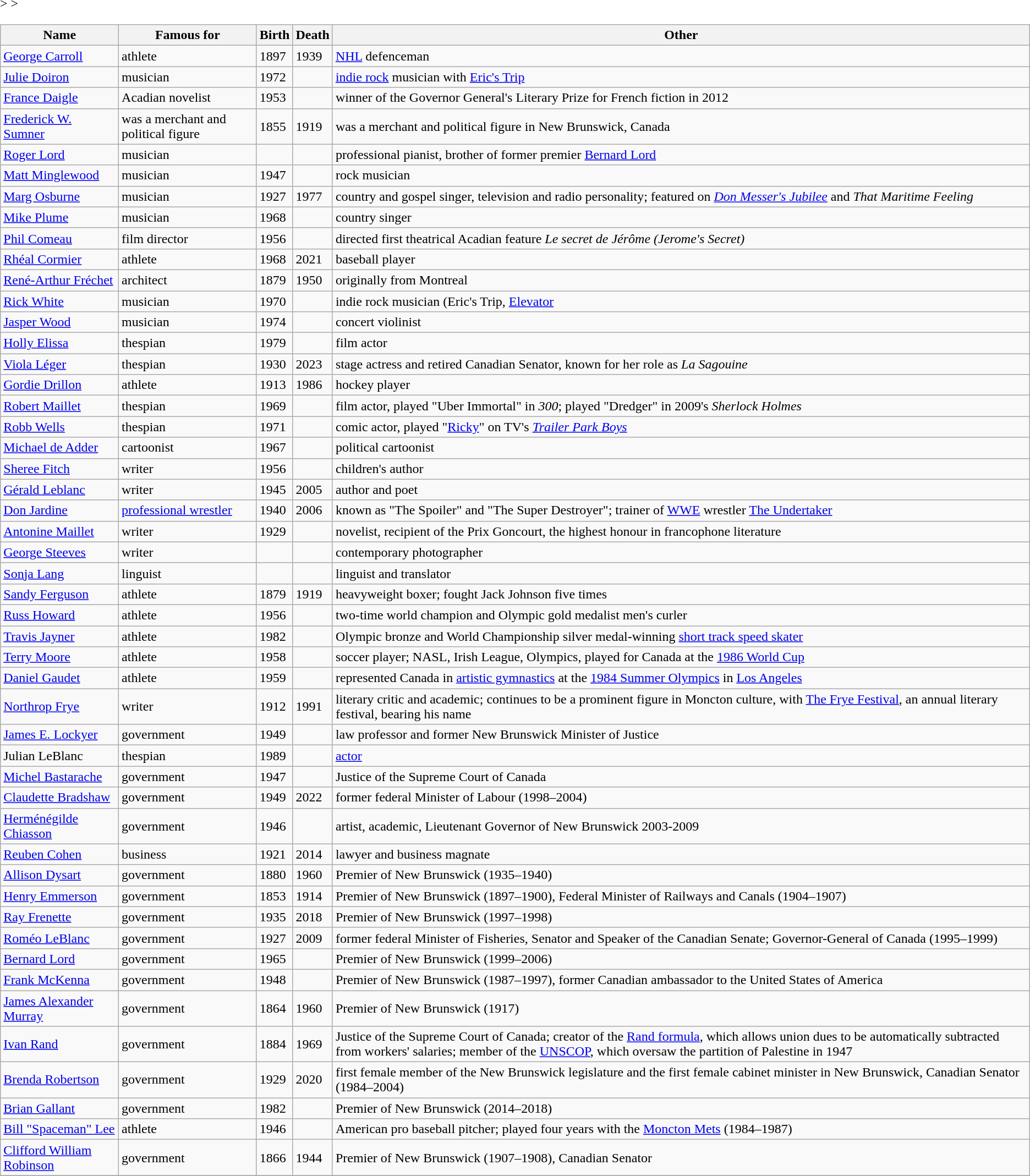<table class="wikitable sortable"<onlyinclude>>
<tr>
<th>Name</th>
<th>Famous for</th>
<th>Birth</th>
<th>Death</th>
<th>Other</th>
</tr>
<tr>
<td><a href='#'>George Carroll</a></td>
<td>athlete</td>
<td>1897</td>
<td>1939</td>
<td><a href='#'>NHL</a> defenceman</td>
</tr>
<tr>
<td><a href='#'>Julie Doiron</a></td>
<td>musician</td>
<td>1972</td>
<td></td>
<td><a href='#'>indie rock</a> musician with <a href='#'>Eric's Trip</a></td>
</tr>
<tr>
<td><a href='#'>France Daigle</a></td>
<td>Acadian novelist</td>
<td>1953</td>
<td></td>
<td>winner of the Governor General's Literary Prize for French fiction in 2012</td>
</tr>
<tr>
<td><a href='#'>Frederick W. Sumner</a></td>
<td>was a merchant and political figure</td>
<td>1855</td>
<td>1919</td>
<td>was a merchant and political figure in New Brunswick, Canada</td>
</tr>
<tr>
<td><a href='#'>Roger Lord</a></td>
<td>musician</td>
<td></td>
<td></td>
<td>professional pianist, brother of former premier <a href='#'>Bernard Lord</a></td>
</tr>
<tr>
<td><a href='#'>Matt Minglewood</a></td>
<td>musician</td>
<td>1947</td>
<td></td>
<td>rock musician</td>
</tr>
<tr>
<td><a href='#'>Marg Osburne</a></td>
<td>musician</td>
<td>1927</td>
<td>1977</td>
<td>country and gospel singer, television and radio personality; featured on <em><a href='#'>Don Messer's Jubilee</a></em> and <em>That Maritime Feeling</em></td>
</tr>
<tr>
<td><a href='#'>Mike Plume</a></td>
<td>musician</td>
<td>1968</td>
<td></td>
<td>country singer</td>
</tr>
<tr>
<td><a href='#'>Phil Comeau</a></td>
<td>film director</td>
<td>1956</td>
<td></td>
<td>directed first theatrical Acadian feature <em>Le secret de Jérôme (Jerome's Secret)</em></td>
</tr>
<tr>
<td><a href='#'>Rhéal Cormier</a></td>
<td>athlete</td>
<td>1968</td>
<td>2021</td>
<td>baseball player</td>
</tr>
<tr>
<td><a href='#'>René-Arthur Fréchet</a></td>
<td>architect</td>
<td>1879</td>
<td>1950</td>
<td>originally from Montreal</td>
</tr>
<tr>
<td><a href='#'>Rick White</a></td>
<td>musician</td>
<td>1970</td>
<td></td>
<td>indie rock musician (Eric's Trip, <a href='#'>Elevator</a></td>
</tr>
<tr>
<td><a href='#'>Jasper Wood</a></td>
<td>musician</td>
<td>1974</td>
<td></td>
<td>concert violinist</td>
</tr>
<tr>
<td><a href='#'>Holly Elissa</a></td>
<td>thespian</td>
<td>1979</td>
<td></td>
<td>film actor</td>
</tr>
<tr>
<td><a href='#'>Viola Léger</a></td>
<td>thespian</td>
<td>1930</td>
<td>2023</td>
<td>stage actress and retired Canadian Senator, known for her role as <em>La Sagouine</em></td>
</tr>
<tr>
<td><a href='#'>Gordie Drillon</a></td>
<td>athlete</td>
<td>1913</td>
<td>1986</td>
<td>hockey player</td>
</tr>
<tr>
<td><a href='#'>Robert Maillet</a></td>
<td>thespian</td>
<td>1969</td>
<td></td>
<td>film actor, played "Uber Immortal" in <em>300</em>; played "Dredger" in 2009's <em>Sherlock Holmes</em></td>
</tr>
<tr>
<td><a href='#'>Robb Wells</a></td>
<td>thespian</td>
<td>1971</td>
<td></td>
<td>comic actor, played "<a href='#'>Ricky</a>" on TV's <em><a href='#'>Trailer Park Boys</a></em></td>
</tr>
<tr>
<td><a href='#'>Michael de Adder</a></td>
<td>cartoonist</td>
<td>1967</td>
<td></td>
<td>political cartoonist</td>
</tr>
<tr>
<td><a href='#'>Sheree Fitch</a></td>
<td>writer</td>
<td>1956</td>
<td></td>
<td>children's author</td>
</tr>
<tr>
<td><a href='#'>Gérald Leblanc</a></td>
<td>writer</td>
<td>1945</td>
<td>2005</td>
<td>author and poet</td>
</tr>
<tr>
<td><a href='#'>Don Jardine</a></td>
<td><a href='#'>professional wrestler</a></td>
<td>1940</td>
<td>2006</td>
<td>known as "The Spoiler" and "The Super Destroyer"; trainer of <a href='#'>WWE</a> wrestler <a href='#'>The Undertaker</a></td>
</tr>
<tr>
<td><a href='#'>Antonine Maillet</a></td>
<td>writer</td>
<td>1929</td>
<td></td>
<td>novelist, recipient of the Prix Goncourt, the highest honour in francophone literature</td>
</tr>
<tr>
<td><a href='#'>George Steeves</a></td>
<td>writer</td>
<td></td>
<td></td>
<td>contemporary photographer</td>
</tr>
<tr>
<td><a href='#'>Sonja Lang</a></td>
<td>linguist</td>
<td></td>
<td></td>
<td>linguist and translator</td>
</tr>
<tr>
<td><a href='#'>Sandy Ferguson</a></td>
<td>athlete</td>
<td>1879</td>
<td>1919</td>
<td>heavyweight boxer; fought Jack Johnson five times</td>
</tr>
<tr>
<td><a href='#'>Russ Howard</a></td>
<td>athlete</td>
<td>1956</td>
<td></td>
<td>two-time world champion and Olympic gold medalist men's curler</td>
</tr>
<tr>
<td><a href='#'>Travis Jayner</a></td>
<td>athlete</td>
<td>1982</td>
<td></td>
<td>Olympic bronze and World Championship silver medal-winning <a href='#'>short track speed skater</a></td>
</tr>
<tr>
<td><a href='#'>Terry Moore</a></td>
<td>athlete</td>
<td>1958</td>
<td></td>
<td>soccer player; NASL, Irish League, Olympics, played for Canada at the <a href='#'>1986 World Cup</a></td>
</tr>
<tr>
<td><a href='#'>Daniel Gaudet</a></td>
<td>athlete</td>
<td>1959</td>
<td></td>
<td>represented Canada in <a href='#'>artistic gymnastics</a> at the <a href='#'>1984 Summer Olympics</a> in <a href='#'>Los Angeles</a></td>
</tr>
<tr>
<td><a href='#'>Northrop Frye</a></td>
<td>writer</td>
<td>1912</td>
<td>1991</td>
<td>literary critic and academic; continues to be a prominent figure in Moncton culture, with <a href='#'>The Frye Festival</a>, an annual literary festival, bearing his name</td>
</tr>
<tr>
<td><a href='#'>James E. Lockyer</a></td>
<td>government</td>
<td>1949</td>
<td></td>
<td>law professor and former New Brunswick Minister of Justice</td>
</tr>
<tr>
<td>Julian LeBlanc</td>
<td>thespian</td>
<td>1989</td>
<td></td>
<td><a href='#'>actor</a></td>
</tr>
<tr>
<td><a href='#'>Michel Bastarache</a></td>
<td>government</td>
<td>1947</td>
<td></td>
<td>Justice of the Supreme Court of Canada</td>
</tr>
<tr>
<td><a href='#'>Claudette Bradshaw</a></td>
<td>government</td>
<td>1949</td>
<td>2022</td>
<td>former federal Minister of Labour (1998–2004)</td>
</tr>
<tr>
<td><a href='#'>Herménégilde Chiasson</a></td>
<td>government</td>
<td>1946</td>
<td></td>
<td>artist, academic, Lieutenant Governor of New Brunswick 2003-2009</td>
</tr>
<tr>
<td><a href='#'>Reuben Cohen</a></td>
<td>business</td>
<td>1921</td>
<td>2014</td>
<td>lawyer and business magnate</td>
</tr>
<tr>
<td><a href='#'>Allison Dysart</a></td>
<td>government</td>
<td>1880</td>
<td>1960</td>
<td>Premier of New Brunswick (1935–1940)</td>
</tr>
<tr>
<td><a href='#'>Henry Emmerson</a></td>
<td>government</td>
<td>1853</td>
<td>1914</td>
<td>Premier of New Brunswick (1897–1900), Federal Minister of Railways and Canals (1904–1907)</td>
</tr>
<tr>
<td><a href='#'>Ray Frenette</a></td>
<td>government</td>
<td>1935</td>
<td>2018</td>
<td>Premier of New Brunswick (1997–1998)</td>
</tr>
<tr>
<td><a href='#'>Roméo LeBlanc</a></td>
<td>government</td>
<td>1927</td>
<td>2009</td>
<td>former federal Minister of Fisheries, Senator and Speaker of the Canadian Senate; Governor-General of Canada (1995–1999)</td>
</tr>
<tr>
<td><a href='#'>Bernard Lord</a></td>
<td>government</td>
<td>1965</td>
<td></td>
<td>Premier of New Brunswick (1999–2006)</td>
</tr>
<tr>
<td><a href='#'>Frank McKenna</a></td>
<td>government</td>
<td>1948</td>
<td></td>
<td>Premier of New Brunswick (1987–1997), former Canadian ambassador to the United States of America</td>
</tr>
<tr>
<td><a href='#'>James Alexander Murray</a></td>
<td>government</td>
<td>1864</td>
<td>1960</td>
<td>Premier of New Brunswick (1917)</td>
</tr>
<tr>
<td><a href='#'>Ivan Rand</a></td>
<td>government</td>
<td>1884</td>
<td>1969</td>
<td>Justice of the Supreme Court of Canada; creator of the <a href='#'>Rand formula</a>, which allows union dues to be automatically subtracted from workers' salaries; member of the <a href='#'>UNSCOP</a>, which oversaw the partition of Palestine in 1947</td>
</tr>
<tr>
<td><a href='#'>Brenda Robertson</a></td>
<td>government</td>
<td>1929</td>
<td>2020</td>
<td>first female member of the New Brunswick legislature and the first female cabinet minister in New Brunswick, Canadian Senator (1984–2004)</td>
</tr>
<tr>
<td><a href='#'>Brian Gallant</a></td>
<td>government</td>
<td>1982</td>
<td></td>
<td>Premier of New Brunswick (2014–2018)</td>
</tr>
<tr>
<td><a href='#'>Bill "Spaceman" Lee</a></td>
<td>athlete</td>
<td>1946</td>
<td></td>
<td>American pro baseball pitcher; played four years with the <a href='#'>Moncton Mets</a> (1984–1987)</td>
</tr>
<tr>
<td><a href='#'>Clifford William Robinson</a></td>
<td>government</td>
<td>1866</td>
<td>1944</td>
<td>Premier of New Brunswick (1907–1908), Canadian Senator</td>
</tr>
<tr </onlyinclude>>
</tr>
</table>
